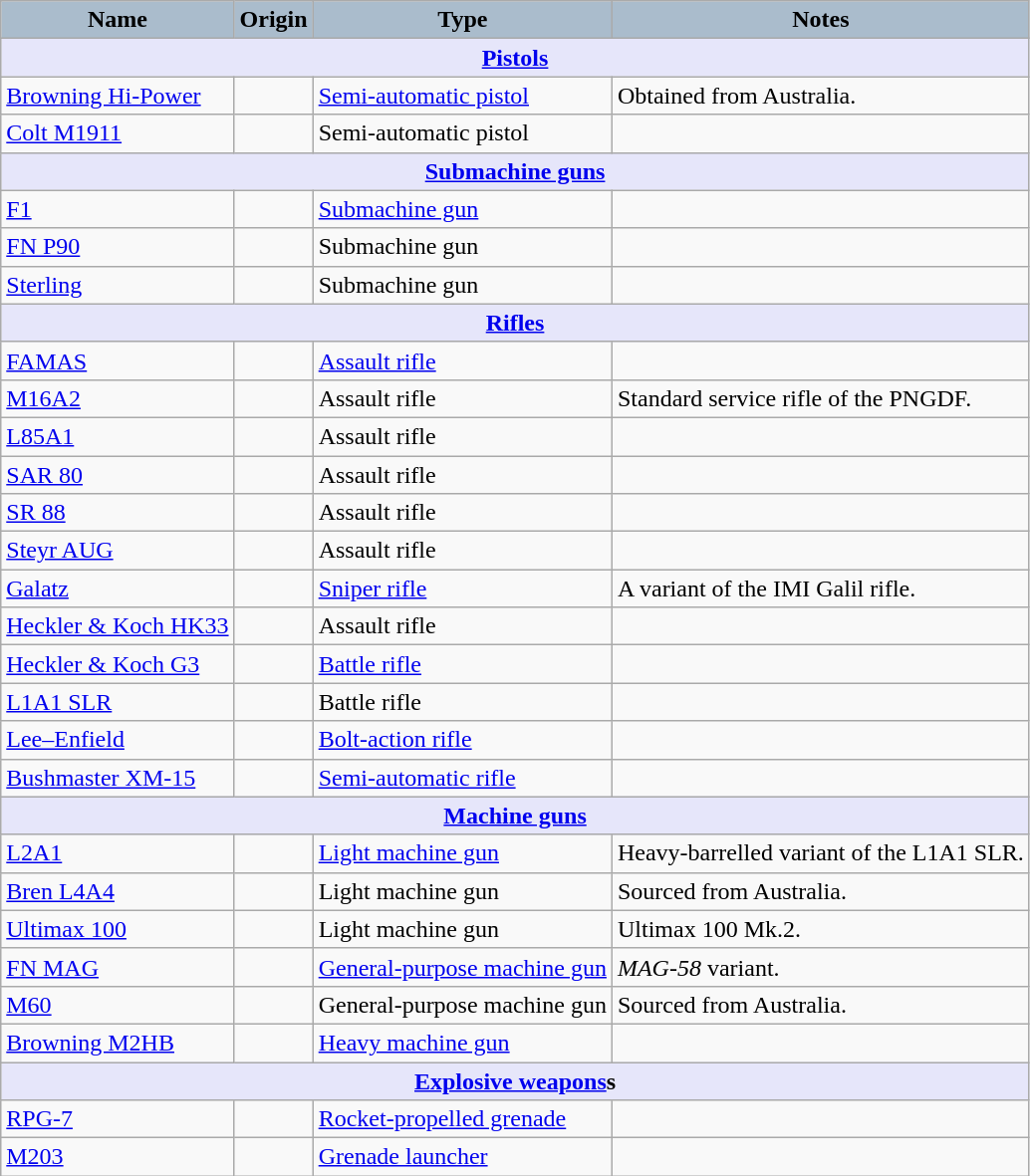<table class="wikitable">
<tr>
<th style="text-align:center; background:#aabccc;">Name</th>
<th style="text-align: center; background:#aabccc;">Origin</th>
<th style="text-align:l center; background:#aabccc;">Type</th>
<th style="text-align: center; background:#aabccc;">Notes</th>
</tr>
<tr>
<th colspan="4" style="align: center; background: lavender;"><a href='#'>Pistols</a></th>
</tr>
<tr>
<td><a href='#'>Browning Hi-Power</a></td>
<td></td>
<td><a href='#'>Semi-automatic pistol</a></td>
<td>Obtained from Australia.</td>
</tr>
<tr>
<td><a href='#'>Colt M1911</a></td>
<td></td>
<td>Semi-automatic pistol</td>
<td></td>
</tr>
<tr>
<th colspan="4" style="align: center; background: lavender;"><a href='#'>Submachine guns</a></th>
</tr>
<tr>
<td><a href='#'>F1</a></td>
<td></td>
<td><a href='#'>Submachine gun</a></td>
<td></td>
</tr>
<tr>
<td><a href='#'>FN P90</a></td>
<td></td>
<td>Submachine gun</td>
<td></td>
</tr>
<tr>
<td><a href='#'>Sterling</a></td>
<td></td>
<td>Submachine gun</td>
<td></td>
</tr>
<tr>
<th colspan="4" style="align: center; background: lavender;"><a href='#'>Rifles</a></th>
</tr>
<tr>
<td><a href='#'>FAMAS</a></td>
<td></td>
<td><a href='#'>Assault rifle</a></td>
<td></td>
</tr>
<tr>
<td><a href='#'>M16A2</a></td>
<td></td>
<td>Assault rifle</td>
<td>Standard service rifle of the PNGDF.</td>
</tr>
<tr>
<td><a href='#'>L85A1</a></td>
<td></td>
<td>Assault rifle</td>
<td></td>
</tr>
<tr>
<td><a href='#'>SAR 80</a></td>
<td></td>
<td>Assault rifle</td>
<td></td>
</tr>
<tr>
<td><a href='#'>SR 88</a></td>
<td></td>
<td>Assault rifle</td>
<td></td>
</tr>
<tr>
<td><a href='#'>Steyr AUG</a></td>
<td></td>
<td>Assault rifle</td>
<td></td>
</tr>
<tr>
<td><a href='#'>Galatz</a></td>
<td></td>
<td><a href='#'>Sniper rifle</a></td>
<td>A variant of the IMI Galil rifle.</td>
</tr>
<tr>
<td><a href='#'>Heckler & Koch HK33</a></td>
<td></td>
<td>Assault rifle</td>
<td></td>
</tr>
<tr>
<td><a href='#'>Heckler & Koch G3</a></td>
<td></td>
<td><a href='#'>Battle rifle</a></td>
<td></td>
</tr>
<tr>
<td><a href='#'>L1A1 SLR</a></td>
<td><br></td>
<td>Battle rifle</td>
<td></td>
</tr>
<tr>
<td><a href='#'>Lee–Enfield</a></td>
<td></td>
<td><a href='#'>Bolt-action rifle</a></td>
<td></td>
</tr>
<tr>
<td><a href='#'>Bushmaster XM-15</a></td>
<td></td>
<td><a href='#'>Semi-automatic rifle</a></td>
<td></td>
</tr>
<tr>
<th colspan="4" style="align: center; background: lavender;"><a href='#'>Machine guns</a></th>
</tr>
<tr>
<td><a href='#'>L2A1</a></td>
<td></td>
<td><a href='#'>Light machine gun</a></td>
<td>Heavy-barrelled variant of the L1A1 SLR.</td>
</tr>
<tr>
<td><a href='#'>Bren L4A4</a></td>
<td></td>
<td>Light machine gun</td>
<td>Sourced from Australia.</td>
</tr>
<tr>
<td><a href='#'>Ultimax 100</a></td>
<td></td>
<td>Light machine gun</td>
<td>Ultimax 100 Mk.2.</td>
</tr>
<tr>
<td><a href='#'>FN MAG</a></td>
<td></td>
<td><a href='#'>General-purpose machine gun</a></td>
<td><em>MAG-58</em> variant.</td>
</tr>
<tr>
<td><a href='#'>M60</a></td>
<td></td>
<td>General-purpose machine gun</td>
<td>Sourced from Australia.</td>
</tr>
<tr>
<td><a href='#'>Browning M2HB</a></td>
<td></td>
<td><a href='#'>Heavy machine gun</a></td>
<td></td>
</tr>
<tr>
<th colspan="4" style="align: center; background: lavender;"><a href='#'>Explosive weapons</a>s</th>
</tr>
<tr>
<td><a href='#'>RPG-7</a></td>
<td></td>
<td><a href='#'>Rocket-propelled grenade</a></td>
<td></td>
</tr>
<tr>
<td><a href='#'>M203</a></td>
<td></td>
<td><a href='#'>Grenade launcher</a></td>
<td></td>
</tr>
</table>
